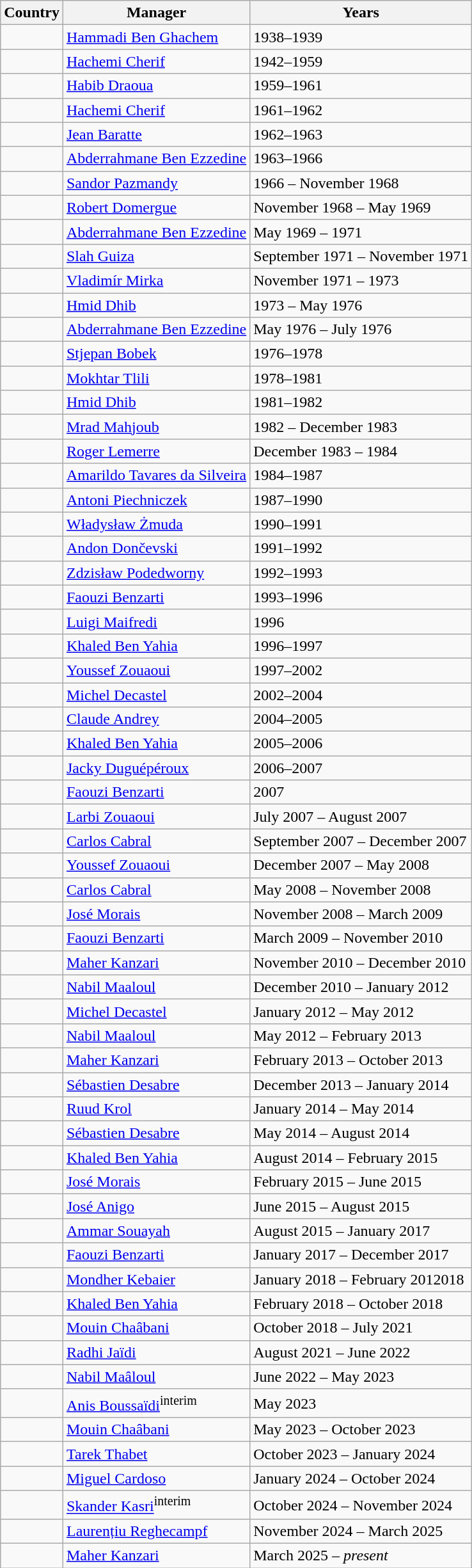<table class="wikitable">
<tr>
<th>Country</th>
<th>Manager</th>
<th>Years</th>
</tr>
<tr>
<td></td>
<td><a href='#'>Hammadi Ben Ghachem</a></td>
<td>1938–1939</td>
</tr>
<tr>
<td></td>
<td><a href='#'>Hachemi Cherif</a></td>
<td>1942–1959</td>
</tr>
<tr>
<td></td>
<td><a href='#'>Habib Draoua</a></td>
<td>1959–1961</td>
</tr>
<tr>
<td></td>
<td><a href='#'>Hachemi Cherif</a></td>
<td>1961–1962</td>
</tr>
<tr>
<td></td>
<td><a href='#'>Jean Baratte</a></td>
<td>1962–1963</td>
</tr>
<tr>
<td></td>
<td><a href='#'>Abderrahmane Ben Ezzedine</a></td>
<td>1963–1966</td>
</tr>
<tr>
<td></td>
<td><a href='#'>Sandor Pazmandy</a></td>
<td>1966 – November 1968</td>
</tr>
<tr>
<td></td>
<td><a href='#'>Robert Domergue</a></td>
<td>November 1968 – May 1969</td>
</tr>
<tr>
<td></td>
<td><a href='#'>Abderrahmane Ben Ezzedine</a></td>
<td>May 1969 – 1971</td>
</tr>
<tr>
<td></td>
<td><a href='#'>Slah Guiza</a></td>
<td>September 1971 – November 1971</td>
</tr>
<tr>
<td></td>
<td><a href='#'>Vladimír Mirka</a></td>
<td>November 1971 – 1973</td>
</tr>
<tr>
<td></td>
<td><a href='#'>Hmid Dhib</a></td>
<td>1973 – May 1976</td>
</tr>
<tr>
<td></td>
<td><a href='#'>Abderrahmane Ben Ezzedine</a></td>
<td>May 1976 – July 1976</td>
</tr>
<tr>
<td></td>
<td><a href='#'>Stjepan Bobek</a></td>
<td>1976–1978</td>
</tr>
<tr>
<td></td>
<td><a href='#'>Mokhtar Tlili</a></td>
<td>1978–1981</td>
</tr>
<tr>
<td></td>
<td><a href='#'>Hmid Dhib</a></td>
<td>1981–1982</td>
</tr>
<tr>
<td></td>
<td><a href='#'>Mrad Mahjoub</a></td>
<td>1982 – December 1983</td>
</tr>
<tr>
<td></td>
<td><a href='#'>Roger Lemerre</a></td>
<td>December 1983 – 1984</td>
</tr>
<tr>
<td></td>
<td><a href='#'>Amarildo Tavares da Silveira</a></td>
<td>1984–1987</td>
</tr>
<tr>
<td></td>
<td><a href='#'>Antoni Piechniczek</a></td>
<td>1987–1990</td>
</tr>
<tr>
<td></td>
<td><a href='#'>Władysław Żmuda</a></td>
<td>1990–1991</td>
</tr>
<tr>
<td></td>
<td><a href='#'>Andon Dončevski</a></td>
<td>1991–1992</td>
</tr>
<tr>
<td></td>
<td><a href='#'>Zdzisław Podedworny</a></td>
<td>1992–1993</td>
</tr>
<tr>
<td></td>
<td><a href='#'>Faouzi Benzarti</a></td>
<td>1993–1996</td>
</tr>
<tr>
<td></td>
<td><a href='#'>Luigi Maifredi</a></td>
<td>1996</td>
</tr>
<tr>
<td></td>
<td><a href='#'>Khaled Ben Yahia</a></td>
<td>1996–1997</td>
</tr>
<tr>
<td></td>
<td><a href='#'>Youssef Zouaoui</a></td>
<td>1997–2002</td>
</tr>
<tr>
<td></td>
<td><a href='#'>Michel Decastel</a></td>
<td>2002–2004</td>
</tr>
<tr>
<td></td>
<td><a href='#'>Claude Andrey</a></td>
<td>2004–2005</td>
</tr>
<tr>
<td></td>
<td><a href='#'>Khaled Ben Yahia</a></td>
<td>2005–2006</td>
</tr>
<tr>
<td></td>
<td><a href='#'>Jacky Duguépéroux</a></td>
<td>2006–2007</td>
</tr>
<tr>
<td></td>
<td><a href='#'>Faouzi Benzarti</a></td>
<td>2007</td>
</tr>
<tr>
<td></td>
<td><a href='#'>Larbi Zouaoui</a></td>
<td>July 2007 – August 2007</td>
</tr>
<tr>
<td></td>
<td><a href='#'>Carlos Cabral</a></td>
<td>September 2007 – December 2007</td>
</tr>
<tr>
<td></td>
<td><a href='#'>Youssef Zouaoui</a></td>
<td>December 2007 – May 2008</td>
</tr>
<tr>
<td></td>
<td><a href='#'>Carlos Cabral</a></td>
<td>May 2008 – November 2008</td>
</tr>
<tr>
<td></td>
<td><a href='#'>José Morais</a></td>
<td>November 2008 – March 2009</td>
</tr>
<tr>
<td></td>
<td><a href='#'>Faouzi Benzarti</a></td>
<td>March 2009 – November 2010</td>
</tr>
<tr>
<td></td>
<td><a href='#'>Maher Kanzari</a></td>
<td>November 2010 – December 2010</td>
</tr>
<tr>
<td></td>
<td><a href='#'>Nabil Maaloul</a></td>
<td>December 2010 – January 2012</td>
</tr>
<tr>
<td></td>
<td><a href='#'>Michel Decastel</a></td>
<td>January 2012 – May 2012</td>
</tr>
<tr>
<td></td>
<td><a href='#'>Nabil Maaloul</a></td>
<td>May 2012 – February 2013</td>
</tr>
<tr>
<td></td>
<td><a href='#'>Maher Kanzari</a></td>
<td>February 2013 – October 2013</td>
</tr>
<tr>
<td></td>
<td><a href='#'>Sébastien Desabre</a></td>
<td>December 2013 – January 2014</td>
</tr>
<tr>
<td></td>
<td><a href='#'>Ruud Krol</a></td>
<td>January 2014 – May 2014</td>
</tr>
<tr>
<td></td>
<td><a href='#'>Sébastien Desabre</a></td>
<td>May 2014 – August 2014</td>
</tr>
<tr>
<td></td>
<td><a href='#'>Khaled Ben Yahia</a></td>
<td>August 2014 – February 2015</td>
</tr>
<tr>
<td></td>
<td><a href='#'>José Morais</a></td>
<td>February 2015 – June 2015</td>
</tr>
<tr>
<td></td>
<td><a href='#'>José Anigo</a></td>
<td>June 2015 – August 2015</td>
</tr>
<tr>
<td></td>
<td><a href='#'>Ammar Souayah</a></td>
<td>August 2015 – January 2017</td>
</tr>
<tr>
<td></td>
<td><a href='#'>Faouzi Benzarti</a></td>
<td>January 2017 – December 2017</td>
</tr>
<tr>
<td></td>
<td><a href='#'>Mondher Kebaier</a></td>
<td>January 2018 – February 2012018</td>
</tr>
<tr>
<td></td>
<td><a href='#'>Khaled Ben Yahia</a></td>
<td>February 2018 – October 2018</td>
</tr>
<tr>
<td></td>
<td><a href='#'>Mouin Chaâbani</a></td>
<td>October 2018 – July 2021</td>
</tr>
<tr>
<td></td>
<td><a href='#'>Radhi Jaïdi</a></td>
<td>August 2021 – June 2022</td>
</tr>
<tr>
<td></td>
<td><a href='#'>Nabil Maâloul</a></td>
<td>June 2022 – May 2023</td>
</tr>
<tr>
<td></td>
<td><a href='#'>Anis Boussaïdi</a><sup>interim</sup></td>
<td>May 2023</td>
</tr>
<tr>
<td></td>
<td><a href='#'>Mouin Chaâbani</a></td>
<td>May 2023 – October 2023</td>
</tr>
<tr>
<td></td>
<td><a href='#'>Tarek Thabet</a></td>
<td>October 2023 – January 2024</td>
</tr>
<tr>
<td></td>
<td><a href='#'>Miguel Cardoso</a></td>
<td>January 2024 – October 2024</td>
</tr>
<tr>
<td></td>
<td><a href='#'>Skander Kasri</a><sup>interim</sup></td>
<td>October 2024 – November 2024</td>
</tr>
<tr>
<td></td>
<td><a href='#'>Laurențiu Reghecampf</a></td>
<td>November 2024 – March 2025</td>
</tr>
<tr>
<td></td>
<td><a href='#'>Maher Kanzari</a></td>
<td>March 2025 – <em>present</em></td>
</tr>
</table>
